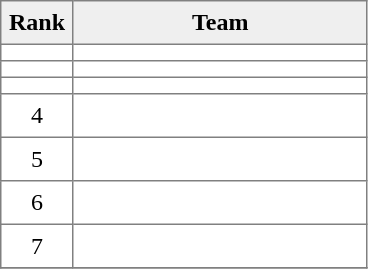<table style=border-collapse:collapse border=1 cellspacing=1 cellpadding=5>
<tr align=center bgcolor=#efefef>
<th width=35>Rank</th>
<th width=185>Team</th>
</tr>
<tr align=center>
<td></td>
<td style="text-align:left;"></td>
</tr>
<tr align=center>
<td></td>
<td style="text-align:left;"></td>
</tr>
<tr align=center>
<td></td>
<td style="text-align:left;"></td>
</tr>
<tr align=center>
<td>4</td>
<td style="text-align:left;"></td>
</tr>
<tr align=center>
<td>5</td>
<td style="text-align:left;"></td>
</tr>
<tr align=center>
<td>6</td>
<td style="text-align:left;"></td>
</tr>
<tr align=center>
<td>7</td>
<td style="text-align:left;"></td>
</tr>
<tr align=center>
</tr>
</table>
